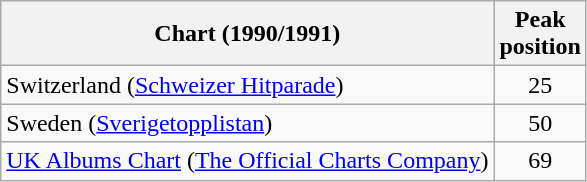<table class="wikitable sortable">
<tr>
<th>Chart (1990/1991)</th>
<th>Peak<br>position</th>
</tr>
<tr>
<td>Switzerland (<a href='#'>Schweizer Hitparade</a>)</td>
<td align="center">25</td>
</tr>
<tr>
<td>Sweden (<a href='#'>Sverigetopplistan</a>)</td>
<td align="center">50</td>
</tr>
<tr>
<td><a href='#'>UK Albums Chart</a> (<a href='#'>The Official Charts Company</a>)</td>
<td align="center">69</td>
</tr>
</table>
